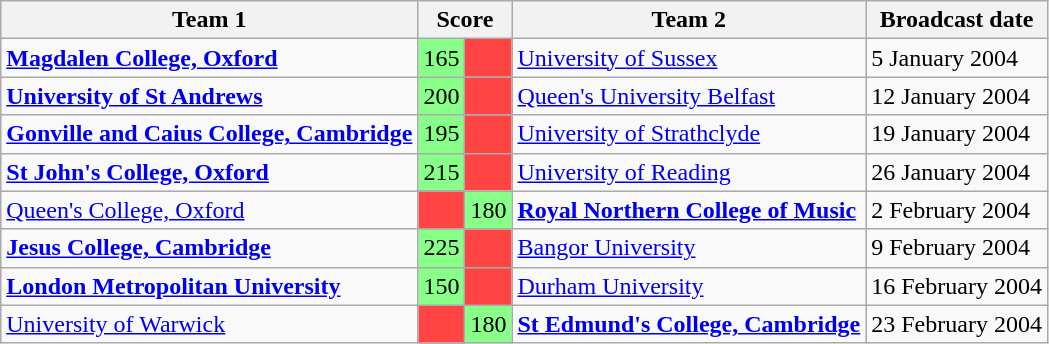<table class="wikitable" border="1">
<tr>
<th>Team 1</th>
<th colspan=2>Score</th>
<th>Team 2</th>
<th>Broadcast date</th>
</tr>
<tr>
<td><strong><a href='#'>Magdalen College, Oxford</a></strong></td>
<td style="background:#88ff88">165</td>
<td style="background:#ff4444"></td>
<td><a href='#'>University of Sussex</a></td>
<td>5 January 2004</td>
</tr>
<tr>
<td><strong><a href='#'>University of St Andrews</a></strong></td>
<td style="background:#88ff88">200</td>
<td style="background:#ff4444"></td>
<td><a href='#'>Queen's University Belfast</a></td>
<td>12 January 2004</td>
</tr>
<tr>
<td><strong><a href='#'>Gonville and Caius College, Cambridge</a></strong></td>
<td style="background:#88ff88">195</td>
<td style="background:#ff4444"></td>
<td><a href='#'>University of Strathclyde</a></td>
<td>19 January 2004</td>
</tr>
<tr>
<td><strong><a href='#'>St John's College, Oxford</a></strong></td>
<td style="background:#88ff88">215</td>
<td style="background:#ff4444"></td>
<td><a href='#'>University of Reading</a></td>
<td>26 January 2004</td>
</tr>
<tr>
<td><a href='#'>Queen's College, Oxford</a></td>
<td style="background:#ff4444"></td>
<td style="background:#88ff88">180</td>
<td><strong><a href='#'>Royal Northern College of Music</a></strong></td>
<td>2 February 2004</td>
</tr>
<tr>
<td><strong><a href='#'>Jesus College, Cambridge</a></strong></td>
<td style="background:#88ff88">225</td>
<td style="background:#ff4444"></td>
<td><a href='#'>Bangor University</a></td>
<td>9 February 2004</td>
</tr>
<tr>
<td><strong><a href='#'>London Metropolitan University</a></strong></td>
<td style="background:#88ff88">150</td>
<td style="background:#ff4444"></td>
<td><a href='#'>Durham University</a></td>
<td>16 February 2004</td>
</tr>
<tr>
<td><a href='#'>University of Warwick</a></td>
<td style="background:#ff4444"></td>
<td style="background:#88ff88">180</td>
<td><strong><a href='#'>St Edmund's College, Cambridge</a></strong></td>
<td>23 February 2004</td>
</tr>
</table>
